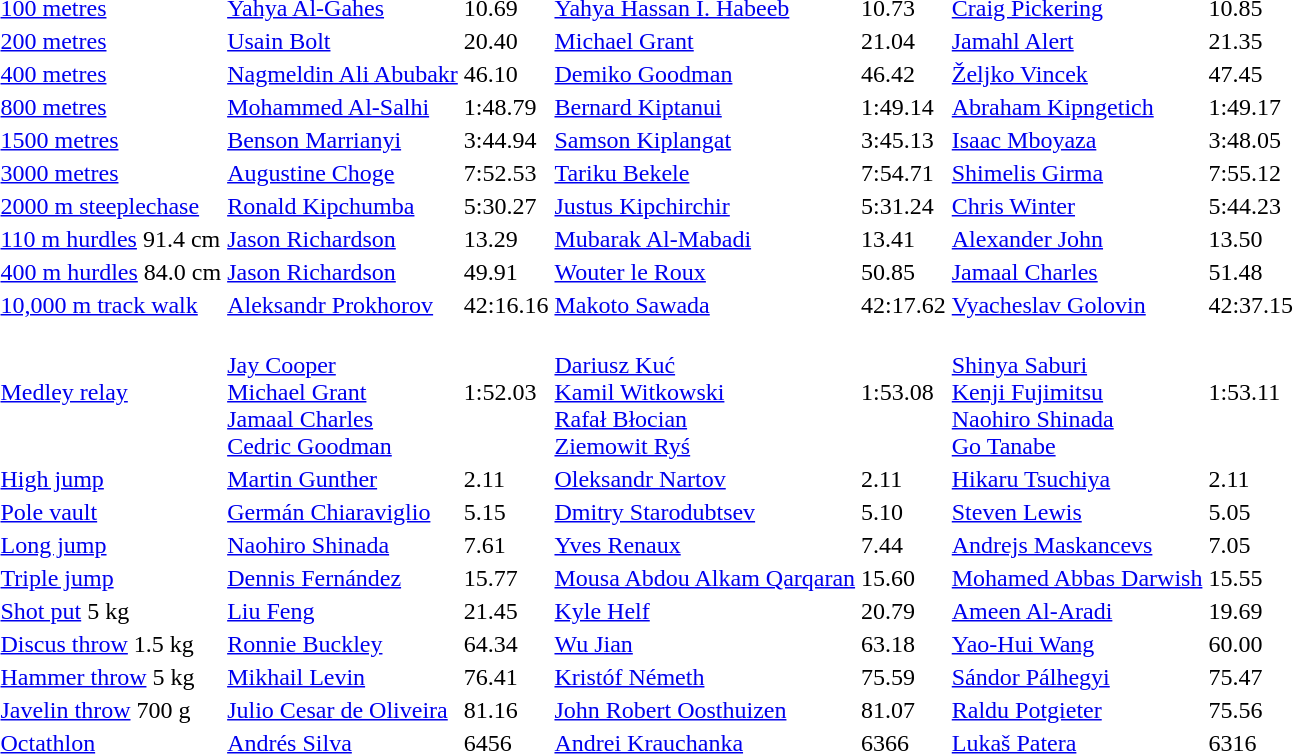<table>
<tr>
<td><a href='#'>100 metres</a></td>
<td><a href='#'>Yahya Al-Gahes</a><br></td>
<td>10.69</td>
<td><a href='#'>Yahya Hassan I. Habeeb</a><br></td>
<td>10.73</td>
<td><a href='#'>Craig Pickering</a><br></td>
<td>10.85</td>
</tr>
<tr>
<td><a href='#'>200 metres</a></td>
<td><a href='#'>Usain Bolt</a><br></td>
<td>20.40 </td>
<td><a href='#'>Michael Grant</a><br></td>
<td>21.04</td>
<td><a href='#'>Jamahl Alert</a><br></td>
<td>21.35</td>
</tr>
<tr>
<td><a href='#'>400 metres</a></td>
<td><a href='#'>Nagmeldin Ali Abubakr</a><br></td>
<td>46.10 </td>
<td><a href='#'>Demiko Goodman</a><br></td>
<td>46.42</td>
<td><a href='#'>Željko Vincek</a><br></td>
<td>47.45</td>
</tr>
<tr>
<td><a href='#'>800 metres</a></td>
<td><a href='#'>Mohammed Al-Salhi</a><br></td>
<td>1:48.79 </td>
<td><a href='#'>Bernard Kiptanui</a><br></td>
<td>1:49.14</td>
<td><a href='#'>Abraham Kipngetich</a><br></td>
<td>1:49.17</td>
</tr>
<tr>
<td><a href='#'>1500 metres</a></td>
<td><a href='#'>Benson Marrianyi</a><br></td>
<td>3:44.94 </td>
<td><a href='#'>Samson Kiplangat</a><br></td>
<td>3:45.13</td>
<td><a href='#'>Isaac Mboyaza</a><br></td>
<td>3:48.05 </td>
</tr>
<tr>
<td><a href='#'>3000 metres</a></td>
<td><a href='#'>Augustine Choge</a><br></td>
<td>7:52.53</td>
<td><a href='#'>Tariku Bekele</a><br></td>
<td>7:54.71 </td>
<td><a href='#'>Shimelis Girma</a><br></td>
<td>7:55.12 </td>
</tr>
<tr>
<td><a href='#'>2000 m steeplechase</a></td>
<td><a href='#'>Ronald Kipchumba</a><br></td>
<td>5:30.27 </td>
<td><a href='#'>Justus Kipchirchir</a><br></td>
<td>5:31.24 </td>
<td><a href='#'>Chris Winter</a><br></td>
<td>5:44.23 </td>
</tr>
<tr>
<td><a href='#'>110 m hurdles</a> 91.4 cm</td>
<td><a href='#'>Jason Richardson</a><br></td>
<td>13.29 </td>
<td><a href='#'>Mubarak Al-Mabadi</a><br></td>
<td>13.41 </td>
<td><a href='#'>Alexander John</a><br></td>
<td>13.50 </td>
</tr>
<tr>
<td><a href='#'>400 m hurdles</a> 84.0 cm</td>
<td><a href='#'>Jason Richardson</a><br></td>
<td>49.91 </td>
<td><a href='#'>Wouter le Roux</a><br></td>
<td>50.85 </td>
<td><a href='#'>Jamaal Charles</a><br></td>
<td>51.48 </td>
</tr>
<tr>
<td><a href='#'>10,000 m track walk</a></td>
<td><a href='#'>Aleksandr Prokhorov</a><br></td>
<td>42:16.16 </td>
<td><a href='#'>Makoto Sawada</a><br></td>
<td>42:17.62 </td>
<td><a href='#'>Vyacheslav Golovin</a><br></td>
<td>42:37.15 </td>
</tr>
<tr>
<td><a href='#'>Medley relay</a></td>
<td align=left><br><a href='#'>Jay Cooper</a><br><a href='#'>Michael Grant</a><br><a href='#'>Jamaal Charles</a><br><a href='#'>Cedric Goodman</a></td>
<td>1:52.03 </td>
<td align=left><br><a href='#'>Dariusz Kuć</a><br><a href='#'>Kamil Witkowski</a><br><a href='#'>Rafał Błocian</a><br><a href='#'>Ziemowit Ryś</a></td>
<td>1:53.08 </td>
<td align=left><br><a href='#'>Shinya Saburi</a><br><a href='#'>Kenji Fujimitsu</a><br><a href='#'>Naohiro Shinada</a><br><a href='#'>Go Tanabe</a></td>
<td>1:53.11 </td>
</tr>
<tr>
<td><a href='#'>High jump</a></td>
<td><a href='#'>Martin Gunther</a><br></td>
<td>2.11</td>
<td><a href='#'>Oleksandr Nartov</a><br></td>
<td>2.11</td>
<td><a href='#'>Hikaru Tsuchiya</a><br></td>
<td>2.11</td>
</tr>
<tr>
<td><a href='#'>Pole vault</a></td>
<td><a href='#'>Germán Chiaraviglio</a><br></td>
<td>5.15</td>
<td><a href='#'>Dmitry Starodubtsev</a><br></td>
<td>5.10 </td>
<td><a href='#'>Steven Lewis</a><br></td>
<td>5.05 </td>
</tr>
<tr>
<td><a href='#'>Long jump</a></td>
<td><a href='#'>Naohiro Shinada</a><br></td>
<td>7.61</td>
<td><a href='#'>Yves Renaux</a><br></td>
<td>7.44</td>
<td><a href='#'>Andrejs Maskancevs</a><br></td>
<td>7.05</td>
</tr>
<tr>
<td><a href='#'>Triple jump</a></td>
<td><a href='#'>Dennis Fernández</a><br></td>
<td>15.77</td>
<td><a href='#'>Mousa Abdou Alkam Qarqaran</a><br></td>
<td>15.60 </td>
<td><a href='#'>Mohamed Abbas Darwish</a><br></td>
<td>15.55</td>
</tr>
<tr>
<td><a href='#'>Shot put</a> 5 kg</td>
<td><a href='#'>Liu Feng</a><br></td>
<td>21.45 </td>
<td><a href='#'>Kyle Helf</a><br></td>
<td>20.79 </td>
<td><a href='#'>Ameen Al-Aradi</a><br></td>
<td>19.69 </td>
</tr>
<tr>
<td><a href='#'>Discus throw</a> 1.5 kg</td>
<td><a href='#'>Ronnie Buckley</a><br></td>
<td>64.34 </td>
<td><a href='#'>Wu Jian</a><br></td>
<td>63.18 </td>
<td><a href='#'>Yao-Hui Wang</a><br></td>
<td>60.00</td>
</tr>
<tr>
<td><a href='#'>Hammer throw</a> 5 kg</td>
<td><a href='#'>Mikhail Levin</a><br></td>
<td>76.41</td>
<td><a href='#'>Kristóf Németh</a><br></td>
<td>75.59</td>
<td><a href='#'>Sándor Pálhegyi</a><br></td>
<td>75.47 </td>
</tr>
<tr>
<td><a href='#'>Javelin throw</a> 700 g</td>
<td><a href='#'>Julio Cesar de Oliveira</a><br></td>
<td>81.16 </td>
<td><a href='#'>John Robert Oosthuizen</a><br></td>
<td>81.07 </td>
<td><a href='#'>Raldu Potgieter</a><br></td>
<td>75.56 </td>
</tr>
<tr>
<td><a href='#'>Octathlon</a></td>
<td><a href='#'>Andrés Silva</a><br></td>
<td>6456 </td>
<td><a href='#'>Andrei Krauchanka</a><br></td>
<td>6366</td>
<td><a href='#'>Lukaš Patera</a><br></td>
<td>6316 </td>
</tr>
</table>
